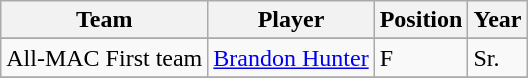<table class="wikitable" border="1">
<tr align=center>
<th style= >Team</th>
<th style= >Player</th>
<th style= >Position</th>
<th style= >Year</th>
</tr>
<tr align="center">
</tr>
<tr>
<td>All-MAC First team</td>
<td><a href='#'>Brandon Hunter</a></td>
<td>F</td>
<td>Sr.</td>
</tr>
<tr>
</tr>
</table>
